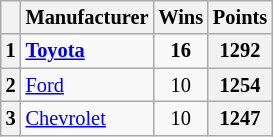<table class="wikitable" style="font-size:85%; text-align:center;">
<tr>
<th></th>
<th>Manufacturer</th>
<th>Wins</th>
<th>Points</th>
</tr>
<tr>
<th><strong>1</strong></th>
<td align=left><strong><a href='#'>Toyota</a></strong></td>
<td><strong>16</strong></td>
<th><strong>1292</strong></th>
</tr>
<tr>
<th>2</th>
<td align=left><a href='#'>Ford</a></td>
<td>10</td>
<th>1254</th>
</tr>
<tr>
<th>3</th>
<td align=left><a href='#'>Chevrolet</a></td>
<td>10</td>
<th>1247</th>
</tr>
</table>
